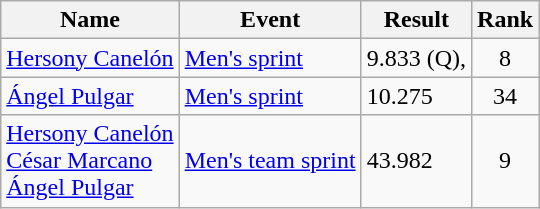<table class="wikitable sortable">
<tr>
<th>Name</th>
<th>Event</th>
<th>Result</th>
<th>Rank</th>
</tr>
<tr>
<td><a href='#'>Hersony Canelón</a></td>
<td><a href='#'>Men's sprint</a></td>
<td>9.833 (Q),</td>
<td align=center>8</td>
</tr>
<tr>
<td><a href='#'>Ángel Pulgar</a></td>
<td><a href='#'>Men's sprint</a></td>
<td>10.275</td>
<td align=center>34</td>
</tr>
<tr>
<td><a href='#'>Hersony Canelón</a><br><a href='#'>César Marcano</a><br><a href='#'>Ángel Pulgar</a></td>
<td><a href='#'>Men's team sprint</a></td>
<td>43.982</td>
<td align=center>9</td>
</tr>
</table>
